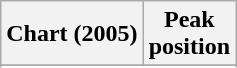<table class="wikitable sortable plainrowheaders" style="text-align:center">
<tr>
<th scope="col">Chart (2005)</th>
<th scope="col">Peak<br> position</th>
</tr>
<tr>
</tr>
<tr>
</tr>
</table>
